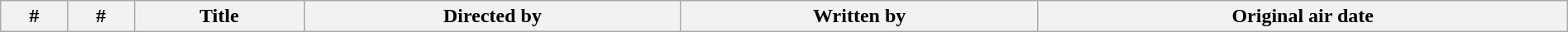<table class="wikitable plainrowheaders" style="width:100%; margin:auto;">
<tr>
<th>#</th>
<th>#</th>
<th>Title</th>
<th>Directed by</th>
<th>Written by</th>
<th>Original air date<br>


















































</th>
</tr>
</table>
